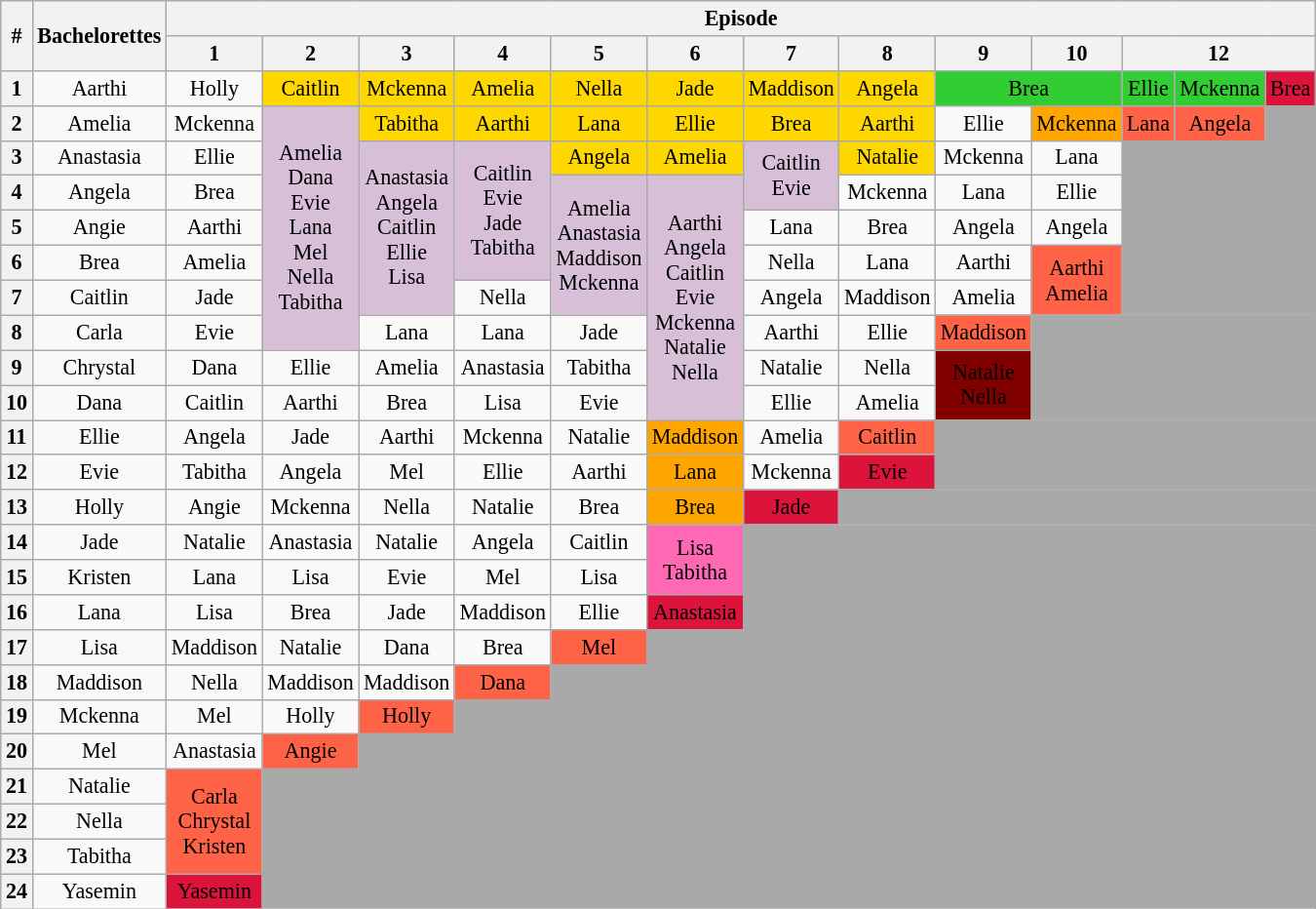<table class="wikitable" style="text-align:center; font-size:92%">
<tr>
<th rowspan="2">#</th>
<th rowspan="2">Bachelorettes</th>
<th colspan="13">Episode</th>
</tr>
<tr>
<th>1</th>
<th>2</th>
<th>3</th>
<th>4</th>
<th>5</th>
<th>6</th>
<th>7</th>
<th>8</th>
<th>9</th>
<th>10</th>
<th colspan="3">12</th>
</tr>
<tr>
<th>1</th>
<td>Aarthi</td>
<td>Holly</td>
<td bgcolor="gold">Caitlin</td>
<td bgcolor="gold">Mckenna</td>
<td bgcolor="gold">Amelia</td>
<td bgcolor="gold">Nella</td>
<td bgcolor="gold">Jade</td>
<td bgcolor="gold">Maddison</td>
<td bgcolor="gold">Angela</td>
<td colspan="2" bgcolor="limegreen">Brea</td>
<td bgcolor="limegreen">Ellie</td>
<td bgcolor="limegreen">Mckenna</td>
<td bgcolor="crimson"><span>Brea</span></td>
</tr>
<tr>
<th>2</th>
<td>Amelia</td>
<td>Mckenna</td>
<td rowspan="7" bgcolor="thistle">Amelia<br>Dana<br>Evie<br>Lana<br>Mel<br>Nella<br>Tabitha</td>
<td bgcolor="gold">Tabitha</td>
<td bgcolor="gold">Aarthi</td>
<td bgcolor="gold">Lana</td>
<td bgcolor="gold">Ellie</td>
<td bgcolor="gold">Brea</td>
<td bgcolor="gold">Aarthi</td>
<td>Ellie</td>
<td bgcolor="orange">Mckenna</td>
<td bgcolor="tomato">Lana</td>
<td bgcolor="tomato">Angela</td>
<td bgcolor="darkgrey"></td>
</tr>
<tr>
<th>3</th>
<td>Anastasia</td>
<td>Ellie</td>
<td rowspan="5" bgcolor="thistle">Anastasia<br>Angela<br>Caitlin<br>Ellie<br>Lisa</td>
<td rowspan="4" bgcolor="thistle">Caitlin<br>Evie<br>Jade<br>Tabitha</td>
<td bgcolor="gold">Angela</td>
<td bgcolor="gold">Amelia</td>
<td rowspan="2" bgcolor="thistle">Caitlin<br>Evie</td>
<td bgcolor="gold">Natalie</td>
<td>Mckenna</td>
<td>Lana</td>
<td colspan="3" rowspan="5" bgcolor="darkgrey"></td>
</tr>
<tr>
<th>4</th>
<td>Angela</td>
<td>Brea</td>
<td rowspan="4" bgcolor="thistle">Amelia<br>Anastasia<br>Maddison<br>Mckenna</td>
<td rowspan="7" bgcolor="thistle">Aarthi<br>Angela<br>Caitlin<br>Evie<br>Mckenna<br>Natalie<br>Nella</td>
<td>Mckenna</td>
<td>Lana</td>
<td>Ellie</td>
</tr>
<tr>
<th>5</th>
<td>Angie</td>
<td>Aarthi</td>
<td>Lana</td>
<td>Brea</td>
<td>Angela</td>
<td>Angela</td>
</tr>
<tr>
<th>6</th>
<td>Brea</td>
<td>Amelia</td>
<td>Nella</td>
<td>Lana</td>
<td>Aarthi</td>
<td rowspan="2" bgcolor="tomato">Aarthi<br>Amelia</td>
</tr>
<tr>
<th>7</th>
<td>Caitlin</td>
<td>Jade</td>
<td>Nella</td>
<td>Angela</td>
<td>Maddison</td>
<td>Amelia</td>
</tr>
<tr>
<th>8</th>
<td>Carla</td>
<td>Evie</td>
<td>Lana</td>
<td>Lana</td>
<td>Jade</td>
<td>Aarthi</td>
<td>Ellie</td>
<td bgcolor="tomato">Maddison</td>
<td colspan="4" rowspan="3" bgcolor="darkgrey"></td>
</tr>
<tr>
<th>9</th>
<td>Chrystal</td>
<td>Dana</td>
<td>Ellie</td>
<td>Amelia</td>
<td>Anastasia</td>
<td>Tabitha</td>
<td>Natalie</td>
<td>Nella</td>
<td rowspan="2" bgcolor="maroon"><span>Natalie<br>Nella</span></td>
</tr>
<tr>
<th>10</th>
<td>Dana</td>
<td>Caitlin</td>
<td>Aarthi</td>
<td>Brea</td>
<td>Lisa</td>
<td>Evie</td>
<td>Ellie</td>
<td>Amelia</td>
</tr>
<tr>
<th>11</th>
<td>Ellie</td>
<td>Angela</td>
<td>Jade</td>
<td>Aarthi</td>
<td>Mckenna</td>
<td>Natalie</td>
<td bgcolor="orange">Maddison</td>
<td>Amelia</td>
<td bgcolor="tomato">Caitlin</td>
<td colspan="5" rowspan="2" bgcolor="darkgrey"></td>
</tr>
<tr>
<th>12</th>
<td>Evie</td>
<td>Tabitha</td>
<td>Angela</td>
<td>Mel</td>
<td>Ellie</td>
<td>Aarthi</td>
<td bgcolor="orange">Lana</td>
<td>Mckenna</td>
<td bgcolor="crimson"><span>Evie</span></td>
</tr>
<tr>
<th>13</th>
<td>Holly</td>
<td>Angie</td>
<td>Mckenna</td>
<td>Nella</td>
<td>Natalie</td>
<td>Brea</td>
<td bgcolor="orange">Brea</td>
<td bgcolor="crimson"><span>Jade</span></td>
<td colspan="6" bgcolor="darkgrey"></td>
</tr>
<tr>
<th>14</th>
<td>Jade</td>
<td>Natalie</td>
<td>Anastasia</td>
<td>Natalie</td>
<td>Angela</td>
<td>Caitlin</td>
<td rowspan="2"  bgcolor="hotpink">Lisa<br>Tabitha</td>
<td colspan="7" rowspan="3" bgcolor="darkgrey"></td>
</tr>
<tr>
<th>15</th>
<td>Kristen</td>
<td>Lana</td>
<td>Lisa</td>
<td>Evie</td>
<td>Mel</td>
<td>Lisa</td>
</tr>
<tr>
<th>16</th>
<td>Lana</td>
<td>Lisa</td>
<td>Brea</td>
<td>Jade</td>
<td>Maddison</td>
<td>Ellie</td>
<td bgcolor="crimson"><span>Anastasia</span></td>
</tr>
<tr>
<th>17</th>
<td>Lisa</td>
<td>Maddison</td>
<td>Natalie</td>
<td>Dana</td>
<td>Brea</td>
<td bgcolor="tomato">Mel</td>
<td colspan="8" bgcolor="darkgrey"></td>
</tr>
<tr>
<th>18</th>
<td>Maddison</td>
<td>Nella</td>
<td>Maddison</td>
<td>Maddison</td>
<td bgcolor="tomato">Dana</td>
<td colspan="9" bgcolor="darkgrey"></td>
</tr>
<tr>
<th>19</th>
<td>Mckenna</td>
<td>Mel</td>
<td>Holly</td>
<td bgcolor="tomato">Holly</td>
<td colspan="10" bgcolor="darkgrey"></td>
</tr>
<tr>
<th>20</th>
<td>Mel</td>
<td>Anastasia</td>
<td bgcolor="tomato">Angie</td>
<td colspan="11" bgcolor="darkgrey"></td>
</tr>
<tr>
<th>21</th>
<td>Natalie</td>
<td rowspan="3" bgcolor="tomato">Carla<br>Chrystal<br>Kristen</td>
<td colspan="12" rowspan="4" bgcolor="darkgrey"></td>
</tr>
<tr>
<th>22</th>
<td>Nella</td>
</tr>
<tr>
<th>23</th>
<td>Tabitha</td>
</tr>
<tr>
<th>24</th>
<td>Yasemin</td>
<td bgcolor="crimson"><span>Yasemin</span></td>
</tr>
</table>
